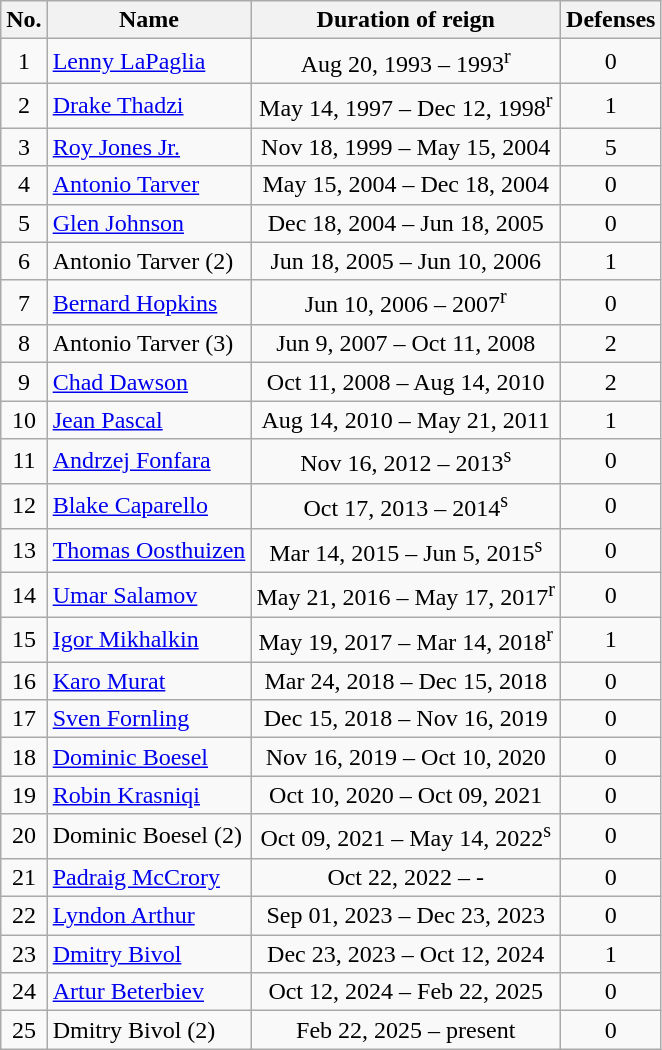<table class="wikitable" style="text-align:center;">
<tr>
<th>No.</th>
<th>Name</th>
<th>Duration of reign</th>
<th>Defenses</th>
</tr>
<tr>
<td>1</td>
<td align=left> <a href='#'>Lenny LaPaglia</a></td>
<td>Aug 20, 1993 – 1993<sup>r</sup></td>
<td>0</td>
</tr>
<tr>
<td>2</td>
<td align=left> <a href='#'>Drake Thadzi</a></td>
<td>May 14, 1997 – Dec 12, 1998<sup>r</sup></td>
<td>1</td>
</tr>
<tr>
<td>3</td>
<td align=left> <a href='#'>Roy Jones Jr.</a></td>
<td>Nov 18, 1999 – May 15, 2004</td>
<td>5</td>
</tr>
<tr>
<td>4</td>
<td align=left> <a href='#'>Antonio Tarver</a></td>
<td>May 15, 2004 – Dec 18, 2004</td>
<td>0</td>
</tr>
<tr>
<td>5</td>
<td align=left> <a href='#'>Glen Johnson</a></td>
<td>Dec 18, 2004 – Jun 18, 2005</td>
<td>0</td>
</tr>
<tr>
<td>6</td>
<td align=left> Antonio Tarver (2)</td>
<td>Jun 18, 2005 – Jun 10, 2006</td>
<td>1</td>
</tr>
<tr>
<td>7</td>
<td align=left> <a href='#'>Bernard Hopkins</a></td>
<td>Jun 10, 2006 – 2007<sup>r</sup></td>
<td>0</td>
</tr>
<tr>
<td>8</td>
<td align=left> Antonio Tarver (3)</td>
<td>Jun 9, 2007 – Oct 11, 2008</td>
<td>2</td>
</tr>
<tr>
<td>9</td>
<td align=left> <a href='#'>Chad Dawson</a></td>
<td>Oct 11, 2008 – Aug 14, 2010</td>
<td>2</td>
</tr>
<tr>
<td>10</td>
<td align=left> <a href='#'>Jean Pascal</a></td>
<td>Aug 14, 2010 – May 21, 2011</td>
<td>1</td>
</tr>
<tr>
<td>11</td>
<td align=left> <a href='#'>Andrzej Fonfara</a></td>
<td>Nov 16, 2012 – 2013<sup>s</sup></td>
<td>0</td>
</tr>
<tr>
<td>12</td>
<td align=left> <a href='#'>Blake Caparello</a></td>
<td>Oct 17, 2013 – 2014<sup>s</sup></td>
<td>0</td>
</tr>
<tr>
<td>13</td>
<td align=left> <a href='#'>Thomas Oosthuizen</a></td>
<td>Mar 14, 2015 – Jun 5, 2015<sup>s</sup></td>
<td>0</td>
</tr>
<tr>
<td>14</td>
<td align=left> <a href='#'>Umar Salamov</a></td>
<td>May 21, 2016 – May 17, 2017<sup>r</sup></td>
<td>0</td>
</tr>
<tr>
<td>15</td>
<td align=left> <a href='#'>Igor Mikhalkin</a></td>
<td>May 19, 2017 – Mar 14, 2018<sup>r</sup></td>
<td>1</td>
</tr>
<tr>
<td>16</td>
<td align=left> <a href='#'>Karo Murat</a></td>
<td>Mar 24, 2018 – Dec 15, 2018</td>
<td>0</td>
</tr>
<tr>
<td>17</td>
<td align=left> <a href='#'>Sven Fornling</a></td>
<td>Dec 15, 2018 – Nov 16, 2019</td>
<td>0</td>
</tr>
<tr>
<td>18</td>
<td align=left> <a href='#'>Dominic Boesel</a></td>
<td>Nov 16, 2019 – Oct 10, 2020</td>
<td>0</td>
</tr>
<tr>
<td>19</td>
<td align=left> <a href='#'>Robin Krasniqi</a></td>
<td>Oct 10, 2020 – Oct 09, 2021</td>
<td>0</td>
</tr>
<tr>
<td>20</td>
<td align=left> Dominic Boesel (2)</td>
<td>Oct 09, 2021 – May 14, 2022<sup>s</sup></td>
<td>0</td>
</tr>
<tr>
<td>21</td>
<td align=left> <a href='#'>Padraig McCrory</a></td>
<td>Oct 22, 2022 – -</td>
<td>0</td>
</tr>
<tr>
<td>22</td>
<td align=left> <a href='#'>Lyndon Arthur</a></td>
<td>Sep 01, 2023 – Dec 23, 2023</td>
<td>0</td>
</tr>
<tr>
<td>23</td>
<td align=left> <a href='#'>Dmitry Bivol</a></td>
<td>Dec 23, 2023 – Oct 12, 2024</td>
<td>1</td>
</tr>
<tr>
<td>24</td>
<td align=left> <a href='#'>Artur Beterbiev</a></td>
<td>Oct 12, 2024 – Feb 22, 2025</td>
<td>0</td>
</tr>
<tr>
<td>25</td>
<td align=left> Dmitry Bivol (2)</td>
<td>Feb 22, 2025 – present</td>
<td>0</td>
</tr>
</table>
